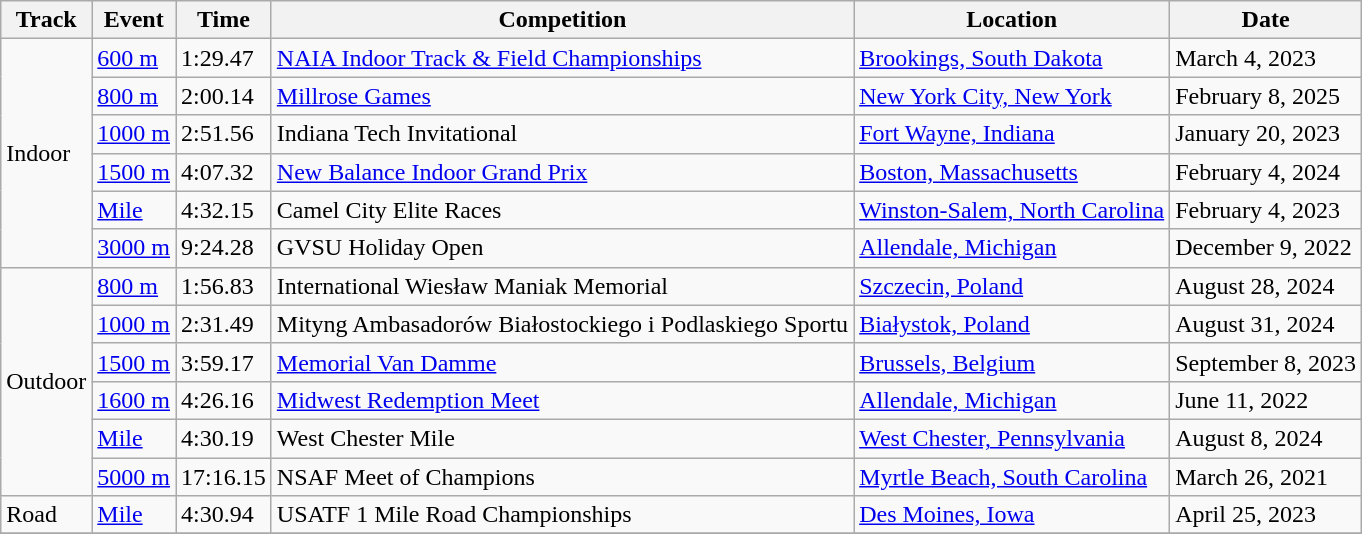<table class="wikitable">
<tr>
<th>Track</th>
<th>Event</th>
<th>Time</th>
<th>Competition</th>
<th>Location</th>
<th>Date</th>
</tr>
<tr>
<td rowspan=6>Indoor</td>
<td><a href='#'>600 m</a></td>
<td>1:29.47</td>
<td><a href='#'>NAIA Indoor Track & Field Championships</a></td>
<td><a href='#'>Brookings, South Dakota</a></td>
<td>March 4, 2023</td>
</tr>
<tr>
<td><a href='#'>800 m</a></td>
<td>2:00.14</td>
<td><a href='#'>Millrose Games</a></td>
<td><a href='#'>New York City, New York</a></td>
<td>February 8, 2025</td>
</tr>
<tr>
<td><a href='#'>1000 m</a></td>
<td>2:51.56</td>
<td>Indiana Tech Invitational</td>
<td><a href='#'>Fort Wayne, Indiana</a></td>
<td>January 20, 2023</td>
</tr>
<tr>
<td><a href='#'>1500 m</a></td>
<td>4:07.32</td>
<td><a href='#'>New Balance Indoor Grand Prix</a></td>
<td><a href='#'>Boston, Massachusetts</a></td>
<td>February 4, 2024</td>
</tr>
<tr>
<td><a href='#'>Mile</a></td>
<td>4:32.15</td>
<td>Camel City Elite Races</td>
<td><a href='#'>Winston-Salem, North Carolina</a></td>
<td>February 4, 2023</td>
</tr>
<tr>
<td><a href='#'>3000 m</a></td>
<td>9:24.28</td>
<td>GVSU Holiday Open</td>
<td><a href='#'>Allendale, Michigan</a></td>
<td>December 9, 2022</td>
</tr>
<tr>
<td rowspan=6>Outdoor</td>
<td><a href='#'>800 m</a></td>
<td>1:56.83</td>
<td>International Wiesław Maniak Memorial</td>
<td><a href='#'>Szczecin, Poland</a></td>
<td>August 28, 2024</td>
</tr>
<tr>
<td><a href='#'>1000 m</a></td>
<td>2:31.49 </td>
<td>Mityng Ambasadorów Białostockiego i Podlaskiego Sportu</td>
<td><a href='#'>Białystok, Poland</a></td>
<td>August 31, 2024</td>
</tr>
<tr>
<td><a href='#'>1500 m</a></td>
<td>3:59.17</td>
<td><a href='#'>Memorial Van Damme</a></td>
<td><a href='#'>Brussels, Belgium</a></td>
<td>September 8, 2023</td>
</tr>
<tr>
<td><a href='#'>1600 m</a></td>
<td>4:26.16</td>
<td><a href='#'>Midwest Redemption Meet</a></td>
<td><a href='#'>Allendale, Michigan</a></td>
<td>June 11, 2022</td>
</tr>
<tr>
<td><a href='#'>Mile</a></td>
<td>4:30.19</td>
<td>West Chester Mile</td>
<td><a href='#'>West Chester, Pennsylvania</a></td>
<td>August 8, 2024</td>
</tr>
<tr>
<td><a href='#'>5000 m</a></td>
<td>17:16.15</td>
<td>NSAF Meet of Champions</td>
<td><a href='#'>Myrtle Beach, South Carolina</a></td>
<td>March 26, 2021</td>
</tr>
<tr>
<td rowspan=1>Road</td>
<td><a href='#'>Mile</a></td>
<td>4:30.94</td>
<td>USATF 1 Mile Road Championships</td>
<td><a href='#'>Des Moines, Iowa</a></td>
<td>April 25, 2023</td>
</tr>
<tr>
</tr>
</table>
